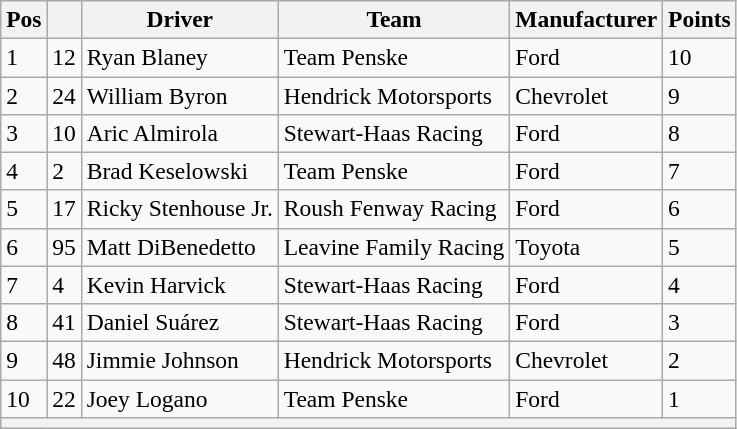<table class="wikitable" style="font-size:98%">
<tr>
<th>Pos</th>
<th></th>
<th>Driver</th>
<th>Team</th>
<th>Manufacturer</th>
<th>Points</th>
</tr>
<tr>
<td>1</td>
<td>12</td>
<td>Ryan Blaney</td>
<td>Team Penske</td>
<td>Ford</td>
<td>10</td>
</tr>
<tr>
<td>2</td>
<td>24</td>
<td>William Byron</td>
<td>Hendrick Motorsports</td>
<td>Chevrolet</td>
<td>9</td>
</tr>
<tr>
<td>3</td>
<td>10</td>
<td>Aric Almirola</td>
<td>Stewart-Haas Racing</td>
<td>Ford</td>
<td>8</td>
</tr>
<tr>
<td>4</td>
<td>2</td>
<td>Brad Keselowski</td>
<td>Team Penske</td>
<td>Ford</td>
<td>7</td>
</tr>
<tr>
<td>5</td>
<td>17</td>
<td>Ricky Stenhouse Jr.</td>
<td>Roush Fenway Racing</td>
<td>Ford</td>
<td>6</td>
</tr>
<tr>
<td>6</td>
<td>95</td>
<td>Matt DiBenedetto</td>
<td>Leavine Family Racing</td>
<td>Toyota</td>
<td>5</td>
</tr>
<tr>
<td>7</td>
<td>4</td>
<td>Kevin Harvick</td>
<td>Stewart-Haas Racing</td>
<td>Ford</td>
<td>4</td>
</tr>
<tr>
<td>8</td>
<td>41</td>
<td>Daniel Suárez</td>
<td>Stewart-Haas Racing</td>
<td>Ford</td>
<td>3</td>
</tr>
<tr>
<td>9</td>
<td>48</td>
<td>Jimmie Johnson</td>
<td>Hendrick Motorsports</td>
<td>Chevrolet</td>
<td>2</td>
</tr>
<tr>
<td>10</td>
<td>22</td>
<td>Joey Logano</td>
<td>Team Penske</td>
<td>Ford</td>
<td>1</td>
</tr>
<tr>
<th colspan="6"></th>
</tr>
</table>
